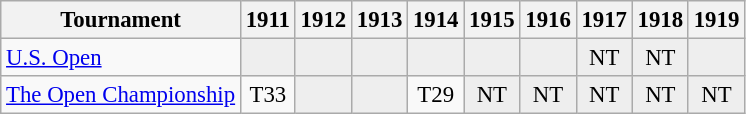<table class="wikitable" style="font-size:95%;text-align:center;">
<tr>
<th>Tournament</th>
<th>1911</th>
<th>1912</th>
<th>1913</th>
<th>1914</th>
<th>1915</th>
<th>1916</th>
<th>1917</th>
<th>1918</th>
<th>1919</th>
</tr>
<tr>
<td align=left><a href='#'>U.S. Open</a></td>
<td style="background:#eeeeee;"></td>
<td style="background:#eeeeee;"></td>
<td style="background:#eeeeee;"></td>
<td style="background:#eeeeee;"></td>
<td style="background:#eeeeee;"></td>
<td style="background:#eeeeee;"></td>
<td style="background:#eeeeee;">NT</td>
<td style="background:#eeeeee;">NT</td>
<td style="background:#eeeeee;"></td>
</tr>
<tr>
<td align=left><a href='#'>The Open Championship</a></td>
<td>T33</td>
<td style="background:#eeeeee;"></td>
<td style="background:#eeeeee;"></td>
<td>T29</td>
<td style="background:#eeeeee;">NT</td>
<td style="background:#eeeeee;">NT</td>
<td style="background:#eeeeee;">NT</td>
<td style="background:#eeeeee;">NT</td>
<td style="background:#eeeeee;">NT</td>
</tr>
</table>
